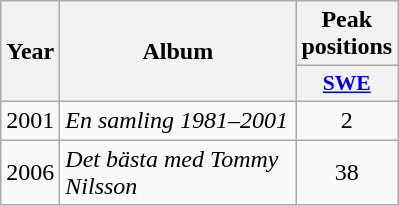<table class="wikitable">
<tr>
<th align="center" rowspan="2" width="10">Year</th>
<th align="center" rowspan="2" width="150">Album</th>
<th align="center" colspan="1" width="20">Peak positions</th>
</tr>
<tr>
<th scope="col" style="width:3em;font-size:90%;"><a href='#'>SWE</a><br></th>
</tr>
<tr>
<td style="text-align:center;">2001</td>
<td><em>En samling 1981–2001</em></td>
<td style="text-align:center;">2</td>
</tr>
<tr>
<td style="text-align:center;">2006</td>
<td><em>Det bästa med Tommy Nilsson</em></td>
<td style="text-align:center;">38<br></td>
</tr>
</table>
